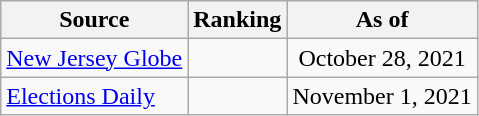<table class="wikitable" style="text-align:center">
<tr>
<th>Source</th>
<th>Ranking</th>
<th>As of</th>
</tr>
<tr>
<td align=left><a href='#'>New Jersey Globe</a></td>
<td></td>
<td>October 28, 2021</td>
</tr>
<tr>
<td align=left><a href='#'>Elections Daily</a></td>
<td></td>
<td>November 1, 2021</td>
</tr>
</table>
